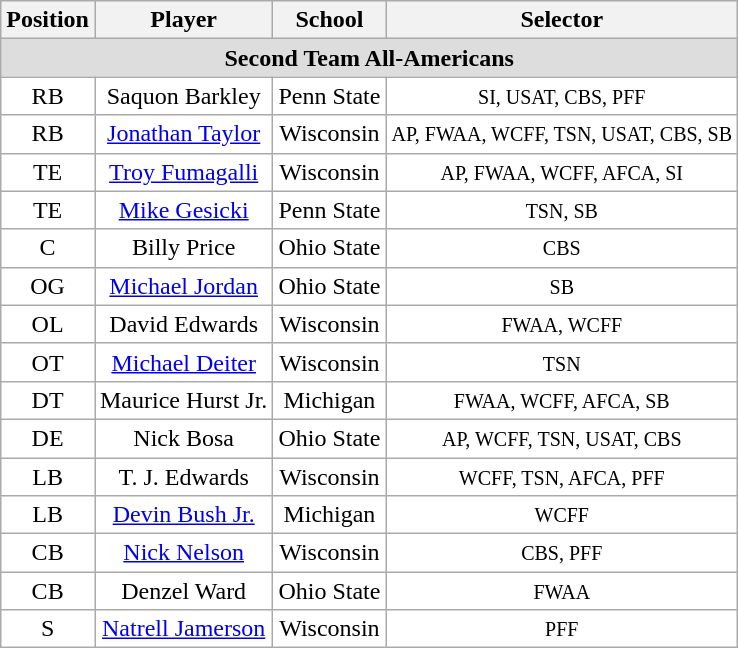<table class="wikitable">
<tr>
<th>Position</th>
<th>Player</th>
<th>School</th>
<th>Selector</th>
</tr>
<tr>
<td colspan="4" style="text-align:center; background:#ddd;"><strong>Second Team All-Americans</strong></td>
</tr>
<tr style="text-align:center;">
<td style="background:white">RB</td>
<td style="background:white">Saquon Barkley</td>
<td style="background:white">Penn State</td>
<td style="background:white"><small>SI, USAT, CBS, PFF</small></td>
</tr>
<tr style="text-align:center;">
<td style="background:white">RB</td>
<td style="background:white"><a href='#'>Jonathan Taylor</a></td>
<td style="background:white">Wisconsin</td>
<td style="background:white"><small>AP, FWAA, WCFF, TSN, USAT, CBS, SB</small></td>
</tr>
<tr style="text-align:center;">
<td style="background:white">TE</td>
<td style="background:white"><a href='#'>Troy Fumagalli</a></td>
<td style="background:white">Wisconsin</td>
<td style="background:white"><small>AP, FWAA, WCFF, AFCA, SI</small></td>
</tr>
<tr style="text-align:center;">
<td style="background:white">TE</td>
<td style="background:white"><a href='#'>Mike Gesicki</a></td>
<td style="background:white">Penn State</td>
<td style="background:white"><small>TSN, SB</small></td>
</tr>
<tr style="text-align:center;">
<td style="background:white">C</td>
<td style="background:white">Billy Price</td>
<td style="background:white">Ohio State</td>
<td style="background:white"><small>CBS</small></td>
</tr>
<tr style="text-align:center;">
<td style="background:white">OG</td>
<td style="background:white"><a href='#'>Michael Jordan</a></td>
<td style="background:white">Ohio State</td>
<td style="background:white"><small>SB</small></td>
</tr>
<tr style="text-align:center;">
<td style="background:white">OL</td>
<td style="background:white">David Edwards</td>
<td style="background:white">Wisconsin</td>
<td style="background:white"><small>FWAA, WCFF</small></td>
</tr>
<tr style="text-align:center;">
<td style="background:white">OT</td>
<td style="background:white"><a href='#'>Michael Deiter</a></td>
<td style="background:white">Wisconsin</td>
<td style="background:white"><small>TSN</small></td>
</tr>
<tr style="text-align:center;">
<td style="background:white">DT</td>
<td style="background:white">Maurice Hurst Jr.</td>
<td style="background:white">Michigan</td>
<td style="background:white"><small>FWAA, WCFF, AFCA, SB</small></td>
</tr>
<tr style="text-align:center;">
<td style="background:white">DE</td>
<td style="background:white">Nick Bosa</td>
<td style="background:white">Ohio State</td>
<td style="background:white"><small>AP, WCFF, TSN, USAT, CBS</small></td>
</tr>
<tr style="text-align:center;">
<td style="background:white">LB</td>
<td style="background:white">T. J. Edwards</td>
<td style="background:white">Wisconsin</td>
<td style="background:white"><small>WCFF, TSN, AFCA, PFF</small></td>
</tr>
<tr style="text-align:center;">
<td style="background:white">LB</td>
<td style="background:white"><a href='#'>Devin Bush Jr.</a></td>
<td style="background:white">Michigan</td>
<td style="background:white"><small>WCFF</small></td>
</tr>
<tr style="text-align:center;">
<td style="background:white">CB</td>
<td style="background:white"><a href='#'>Nick Nelson</a></td>
<td style="background:white">Wisconsin</td>
<td style="background:white"><small>CBS, PFF</small></td>
</tr>
<tr style="text-align:center;">
<td style="background:white">CB</td>
<td style="background:white">Denzel Ward</td>
<td style="background:white">Ohio State</td>
<td style="background:white"><small>FWAA</small></td>
</tr>
<tr style="text-align:center;">
<td style="background:white">S</td>
<td style="background:white"><a href='#'>Natrell Jamerson</a></td>
<td style="background:white">Wisconsin</td>
<td style="background:white"><small>PFF</small></td>
</tr>
</table>
